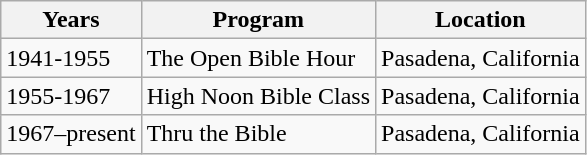<table class="wikitable">
<tr>
<th>Years</th>
<th>Program</th>
<th>Location</th>
</tr>
<tr>
<td>1941-1955</td>
<td>The Open Bible Hour</td>
<td>Pasadena, California</td>
</tr>
<tr>
<td>1955-1967</td>
<td>High Noon Bible Class</td>
<td>Pasadena, California</td>
</tr>
<tr>
<td>1967–present</td>
<td>Thru the Bible</td>
<td>Pasadena, California</td>
</tr>
</table>
